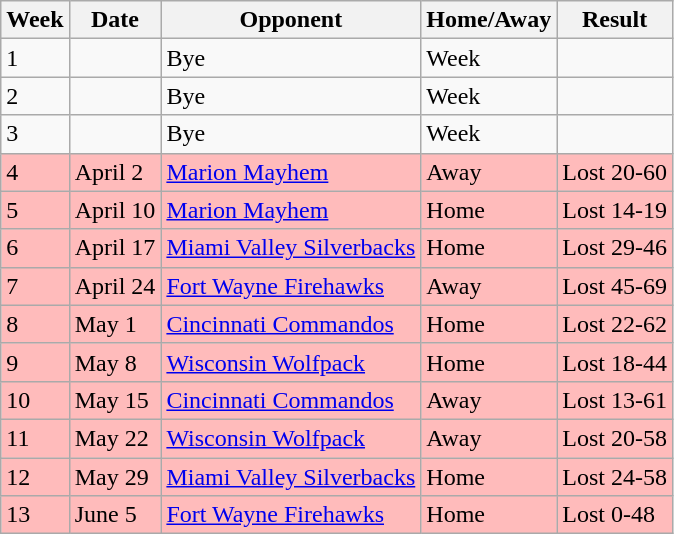<table class="wikitable">
<tr>
<th>Week</th>
<th>Date</th>
<th>Opponent</th>
<th>Home/Away</th>
<th>Result</th>
</tr>
<tr>
<td>1</td>
<td></td>
<td>Bye</td>
<td>Week</td>
<td></td>
</tr>
<tr>
<td>2</td>
<td></td>
<td>Bye</td>
<td>Week</td>
<td></td>
</tr>
<tr>
<td>3</td>
<td></td>
<td>Bye</td>
<td>Week</td>
<td></td>
</tr>
<tr bgcolor="#ffbbbb">
<td>4</td>
<td>April 2</td>
<td><a href='#'>Marion Mayhem</a></td>
<td>Away</td>
<td>Lost 20-60</td>
</tr>
<tr bgcolor="#ffbbbb">
<td>5</td>
<td>April 10</td>
<td><a href='#'>Marion Mayhem</a></td>
<td>Home</td>
<td>Lost 14-19</td>
</tr>
<tr bgcolor="#ffbbbb">
<td>6</td>
<td>April 17</td>
<td><a href='#'>Miami Valley Silverbacks</a></td>
<td>Home</td>
<td>Lost 29-46</td>
</tr>
<tr bgcolor="#ffbbbb">
<td>7</td>
<td>April 24</td>
<td><a href='#'>Fort Wayne Firehawks</a></td>
<td>Away</td>
<td>Lost 45-69</td>
</tr>
<tr bgcolor="#ffbbbb">
<td>8</td>
<td>May 1</td>
<td><a href='#'>Cincinnati Commandos</a></td>
<td>Home</td>
<td>Lost 22-62</td>
</tr>
<tr bgcolor="#ffbbbb">
<td>9</td>
<td>May 8</td>
<td><a href='#'>Wisconsin Wolfpack</a></td>
<td>Home</td>
<td>Lost 18-44</td>
</tr>
<tr bgcolor="#ffbbbb">
<td>10</td>
<td>May 15</td>
<td><a href='#'>Cincinnati Commandos</a></td>
<td>Away</td>
<td>Lost 13-61</td>
</tr>
<tr bgcolor="#ffbbbb">
<td>11</td>
<td>May 22</td>
<td><a href='#'>Wisconsin Wolfpack</a></td>
<td>Away</td>
<td>Lost 20-58</td>
</tr>
<tr bgcolor="#ffbbbb">
<td>12</td>
<td>May 29</td>
<td><a href='#'>Miami Valley Silverbacks</a></td>
<td>Home</td>
<td>Lost 24-58</td>
</tr>
<tr bgcolor="#ffbbbb">
<td>13</td>
<td>June 5</td>
<td><a href='#'>Fort Wayne Firehawks</a></td>
<td>Home</td>
<td>Lost 0-48</td>
</tr>
</table>
